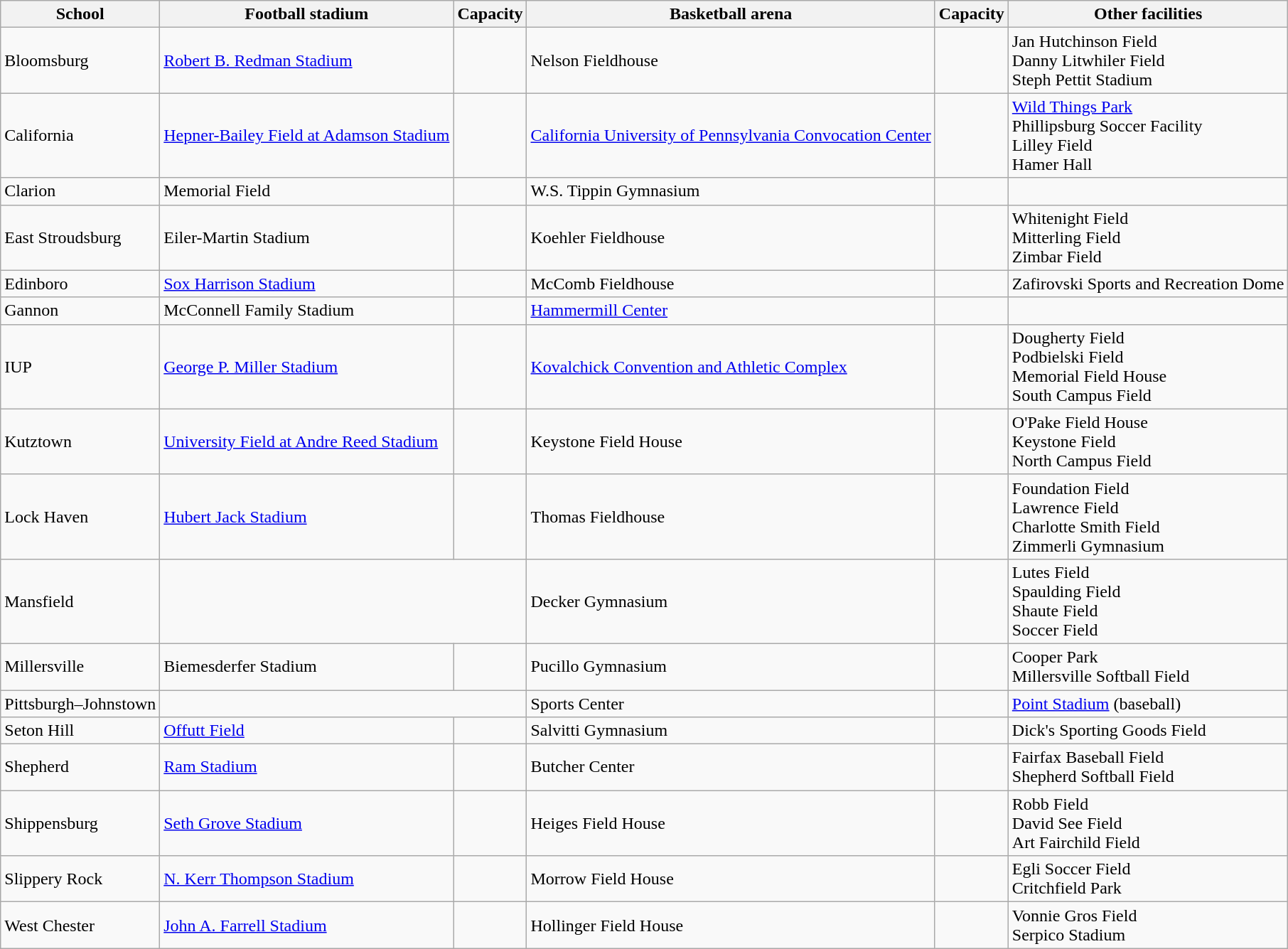<table class="wikitable">
<tr>
<th>School</th>
<th>Football stadium</th>
<th>Capacity</th>
<th>Basketball arena</th>
<th>Capacity</th>
<th>Other facilities</th>
</tr>
<tr>
<td>Bloomsburg</td>
<td><a href='#'>Robert B. Redman Stadium</a></td>
<td></td>
<td>Nelson Fieldhouse</td>
<td></td>
<td>Jan Hutchinson Field<br>Danny Litwhiler Field<br>Steph Pettit Stadium</td>
</tr>
<tr>
<td>California</td>
<td><a href='#'>Hepner-Bailey Field at Adamson Stadium</a></td>
<td></td>
<td><a href='#'>California University of Pennsylvania Convocation Center</a></td>
<td></td>
<td><a href='#'>Wild Things Park</a><br>Phillipsburg Soccer Facility<br>Lilley Field<br>Hamer Hall</td>
</tr>
<tr>
<td>Clarion</td>
<td>Memorial Field</td>
<td></td>
<td>W.S. Tippin Gymnasium</td>
<td></td>
<td></td>
</tr>
<tr>
<td>East Stroudsburg</td>
<td>Eiler-Martin Stadium</td>
<td></td>
<td>Koehler Fieldhouse</td>
<td></td>
<td>Whitenight Field<br>Mitterling Field<br>Zimbar Field</td>
</tr>
<tr>
<td>Edinboro</td>
<td><a href='#'>Sox Harrison Stadium</a></td>
<td></td>
<td>McComb Fieldhouse</td>
<td></td>
<td>Zafirovski Sports and Recreation Dome</td>
</tr>
<tr>
<td>Gannon</td>
<td>McConnell Family Stadium</td>
<td></td>
<td><a href='#'>Hammermill Center</a></td>
<td></td>
<td></td>
</tr>
<tr>
<td>IUP</td>
<td><a href='#'>George P. Miller Stadium</a></td>
<td></td>
<td><a href='#'>Kovalchick Convention and Athletic Complex</a></td>
<td></td>
<td>Dougherty Field<br>Podbielski Field<br>Memorial Field House<br>South Campus Field</td>
</tr>
<tr>
<td>Kutztown</td>
<td><a href='#'>University Field at Andre Reed Stadium</a></td>
<td></td>
<td>Keystone Field House</td>
<td></td>
<td>O'Pake Field House<br>Keystone Field<br>North Campus Field</td>
</tr>
<tr>
<td>Lock Haven</td>
<td><a href='#'>Hubert Jack Stadium</a></td>
<td></td>
<td>Thomas Fieldhouse</td>
<td></td>
<td>Foundation Field<br>Lawrence Field<br>Charlotte Smith Field<br>Zimmerli Gymnasium</td>
</tr>
<tr>
<td>Mansfield</td>
<td colspan=2></td>
<td>Decker Gymnasium</td>
<td></td>
<td>Lutes Field<br>Spaulding Field<br>Shaute Field<br>Soccer Field</td>
</tr>
<tr>
<td>Millersville</td>
<td>Biemesderfer Stadium</td>
<td></td>
<td>Pucillo Gymnasium</td>
<td></td>
<td>Cooper Park<br>Millersville Softball Field</td>
</tr>
<tr>
<td>Pittsburgh–Johnstown</td>
<td colspan=2></td>
<td>Sports Center</td>
<td></td>
<td><a href='#'>Point Stadium</a> (baseball)</td>
</tr>
<tr>
<td>Seton Hill</td>
<td><a href='#'>Offutt Field</a></td>
<td></td>
<td>Salvitti Gymnasium</td>
<td></td>
<td>Dick's Sporting Goods Field</td>
</tr>
<tr>
<td>Shepherd</td>
<td><a href='#'>Ram Stadium</a></td>
<td></td>
<td>Butcher Center</td>
<td></td>
<td>Fairfax Baseball Field<br>Shepherd Softball Field</td>
</tr>
<tr>
<td>Shippensburg</td>
<td><a href='#'>Seth Grove Stadium</a></td>
<td></td>
<td>Heiges Field House</td>
<td></td>
<td>Robb Field<br>David See Field<br>Art Fairchild Field</td>
</tr>
<tr>
<td>Slippery Rock</td>
<td><a href='#'>N. Kerr Thompson Stadium</a></td>
<td></td>
<td>Morrow Field House</td>
<td></td>
<td>Egli Soccer Field<br>Critchfield Park</td>
</tr>
<tr>
<td>West Chester</td>
<td><a href='#'>John A. Farrell Stadium</a></td>
<td></td>
<td>Hollinger Field House</td>
<td></td>
<td>Vonnie Gros Field<br>Serpico Stadium</td>
</tr>
</table>
